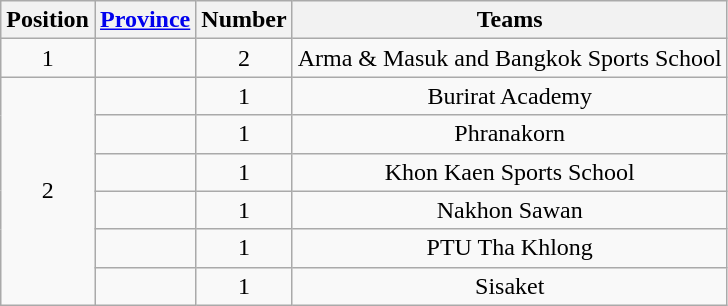<table class="wikitable">
<tr>
<th>Position</th>
<th><a href='#'>Province</a></th>
<th>Number</th>
<th>Teams</th>
</tr>
<tr>
<td align=center rowspan="1">1</td>
<td></td>
<td align=center>2</td>
<td align=center>Arma & Masuk and Bangkok Sports School</td>
</tr>
<tr>
<td align=center rowspan="6">2</td>
<td></td>
<td align=center>1</td>
<td align=center>Burirat Academy</td>
</tr>
<tr>
<td></td>
<td align=center>1</td>
<td align=center>Phranakorn</td>
</tr>
<tr>
<td></td>
<td align=center>1</td>
<td align=center>Khon Kaen Sports School</td>
</tr>
<tr>
<td></td>
<td align=center>1</td>
<td align=center>Nakhon Sawan</td>
</tr>
<tr>
<td></td>
<td align=center>1</td>
<td align=center>PTU Tha Khlong</td>
</tr>
<tr>
<td></td>
<td align=center>1</td>
<td align=center>Sisaket</td>
</tr>
</table>
